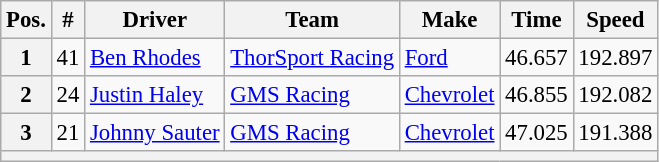<table class="wikitable" style="font-size:95%">
<tr>
<th>Pos.</th>
<th>#</th>
<th>Driver</th>
<th>Team</th>
<th>Make</th>
<th>Time</th>
<th>Speed</th>
</tr>
<tr>
<th>1</th>
<td>41</td>
<td><a href='#'>Ben Rhodes</a></td>
<td><a href='#'>ThorSport Racing</a></td>
<td><a href='#'>Ford</a></td>
<td>46.657</td>
<td>192.897</td>
</tr>
<tr>
<th>2</th>
<td>24</td>
<td><a href='#'>Justin Haley</a></td>
<td><a href='#'>GMS Racing</a></td>
<td><a href='#'>Chevrolet</a></td>
<td>46.855</td>
<td>192.082</td>
</tr>
<tr>
<th>3</th>
<td>21</td>
<td><a href='#'>Johnny Sauter</a></td>
<td><a href='#'>GMS Racing</a></td>
<td><a href='#'>Chevrolet</a></td>
<td>47.025</td>
<td>191.388</td>
</tr>
<tr>
<th colspan="7"></th>
</tr>
</table>
